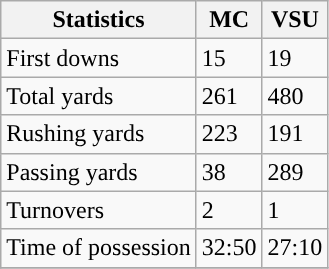<table class="wikitable">
<tr>
<th>Statistics</th>
<th>MC</th>
<th>VSU</th>
</tr>
<tr>
<td>First downs</td>
<td>15</td>
<td>19</td>
</tr>
<tr>
<td>Total yards</td>
<td>261</td>
<td>480</td>
</tr>
<tr>
<td>Rushing yards</td>
<td>223</td>
<td>191</td>
</tr>
<tr>
<td>Passing yards</td>
<td>38</td>
<td>289</td>
</tr>
<tr>
<td>Turnovers</td>
<td>2</td>
<td>1</td>
</tr>
<tr>
<td>Time of possession</td>
<td>32:50</td>
<td>27:10</td>
</tr>
<tr>
</tr>
</table>
